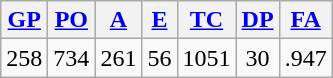<table class="wikitable">
<tr>
<th><a href='#'>GP</a></th>
<th><a href='#'>PO</a></th>
<th><a href='#'>A</a></th>
<th><a href='#'>E</a></th>
<th><a href='#'>TC</a></th>
<th><a href='#'>DP</a></th>
<th><a href='#'>FA</a></th>
</tr>
<tr align=center>
<td>258</td>
<td>734</td>
<td>261</td>
<td>56</td>
<td>1051</td>
<td>30</td>
<td>.947</td>
</tr>
</table>
